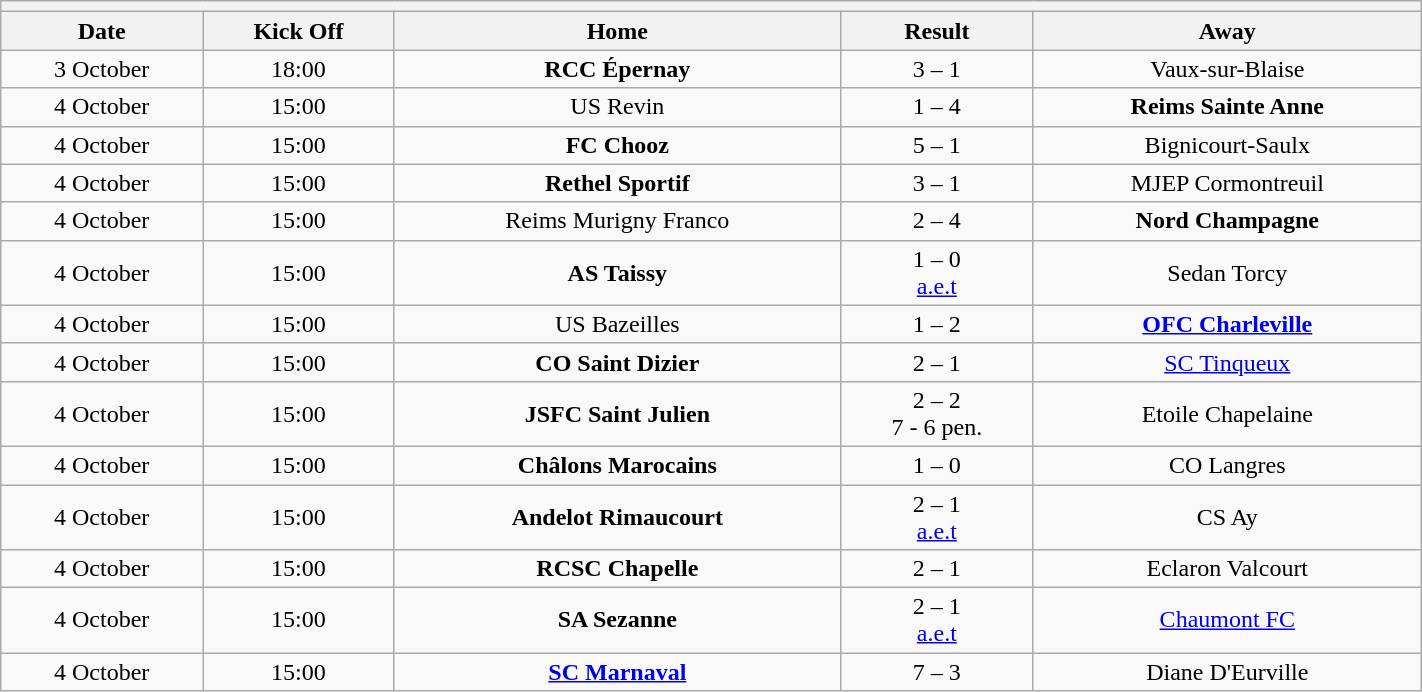<table class="wikitable collapsible collapsed" style="font-size: 100%; margin:0px;" width="75%">
<tr>
<th colspan="7" style="text-align:left;"></th>
</tr>
<tr>
<th><strong>Date</strong></th>
<th><strong>Kick Off</strong></th>
<th><strong>Home</strong></th>
<th><strong>Result</strong></th>
<th><strong>Away</strong></th>
</tr>
<tr>
<td align=center>3 October</td>
<td align=center>18:00</td>
<td align=center><strong>RCC Épernay</strong></td>
<td align=center>3 – 1</td>
<td align=center>Vaux-sur-Blaise</td>
</tr>
<tr>
<td align=center>4 October</td>
<td align=center>15:00</td>
<td align=center>US Revin</td>
<td align=center>1 – 4</td>
<td align=center><strong>Reims Sainte Anne</strong></td>
</tr>
<tr>
<td align=center>4 October</td>
<td align=center>15:00</td>
<td align=center><strong>FC Chooz</strong></td>
<td align=center>5 – 1</td>
<td align=center>Bignicourt-Saulx</td>
</tr>
<tr>
<td align=center>4 October</td>
<td align=center>15:00</td>
<td align=center><strong>Rethel Sportif</strong></td>
<td align=center>3 – 1</td>
<td align=center>MJEP Cormontreuil</td>
</tr>
<tr>
<td align=center>4 October</td>
<td align=center>15:00</td>
<td align=center>Reims Murigny Franco</td>
<td align=center>2 – 4</td>
<td align=center><strong>Nord Champagne</strong></td>
</tr>
<tr>
<td align=center>4 October</td>
<td align=center>15:00</td>
<td align=center><strong>AS Taissy</strong></td>
<td align=center>1 – 0 <br> <a href='#'>a.e.t</a></td>
<td align=center>Sedan Torcy</td>
</tr>
<tr>
<td align=center>4 October</td>
<td align=center>15:00</td>
<td align=center>US Bazeilles</td>
<td align=center>1 – 2</td>
<td align=center><strong><a href='#'>OFC Charleville</a></strong></td>
</tr>
<tr>
<td align=center>4 October</td>
<td align=center>15:00</td>
<td align=center><strong>CO Saint Dizier</strong></td>
<td align=center>2 – 1</td>
<td align=center><a href='#'>SC Tinqueux</a></td>
</tr>
<tr>
<td align=center>4 October</td>
<td align=center>15:00</td>
<td align=center><strong>JSFC Saint Julien</strong></td>
<td align=center>2 – 2 <br> 7 - 6 pen.</td>
<td align=center>Etoile Chapelaine</td>
</tr>
<tr>
<td align=center>4 October</td>
<td align=center>15:00</td>
<td align=center><strong>Châlons Marocains</strong></td>
<td align=center>1 – 0</td>
<td align=center>CO Langres</td>
</tr>
<tr>
<td align=center>4 October</td>
<td align=center>15:00</td>
<td align=center><strong>Andelot Rimaucourt</strong></td>
<td align=center>2 – 1 <br> <a href='#'>a.e.t</a></td>
<td align=center>CS Ay</td>
</tr>
<tr>
<td align=center>4 October</td>
<td align=center>15:00</td>
<td align=center><strong>RCSC Chapelle</strong></td>
<td align=center>2 – 1</td>
<td align=center>Eclaron Valcourt</td>
</tr>
<tr>
<td align=center>4 October</td>
<td align=center>15:00</td>
<td align=center><strong>SA Sezanne</strong></td>
<td align=center>2 – 1 <br> <a href='#'>a.e.t</a></td>
<td align=center><a href='#'>Chaumont FC</a></td>
</tr>
<tr>
<td align=center>4 October</td>
<td align=center>15:00</td>
<td align=center><strong><a href='#'>SC Marnaval</a></strong></td>
<td align=center>7 – 3</td>
<td align=center>Diane D'Eurville</td>
</tr>
</table>
